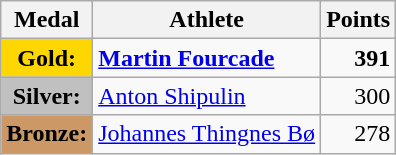<table class="wikitable">
<tr>
<th>Medal</th>
<th>Athlete</th>
<th>Points</th>
</tr>
<tr>
<td style="text-align:center;background-color:gold;"><strong>Gold:</strong></td>
<td> <strong><a href='#'>Martin Fourcade</a></strong></td>
<td align="right"><strong>391</strong></td>
</tr>
<tr>
<td style="text-align:center;background-color:silver;"><strong>Silver:</strong></td>
<td> <a href='#'>Anton Shipulin</a></td>
<td align="right">300</td>
</tr>
<tr>
<td style="text-align:center;background-color:#CC9966;"><strong>Bronze:</strong></td>
<td> <a href='#'>Johannes Thingnes Bø</a></td>
<td align="right">278</td>
</tr>
</table>
